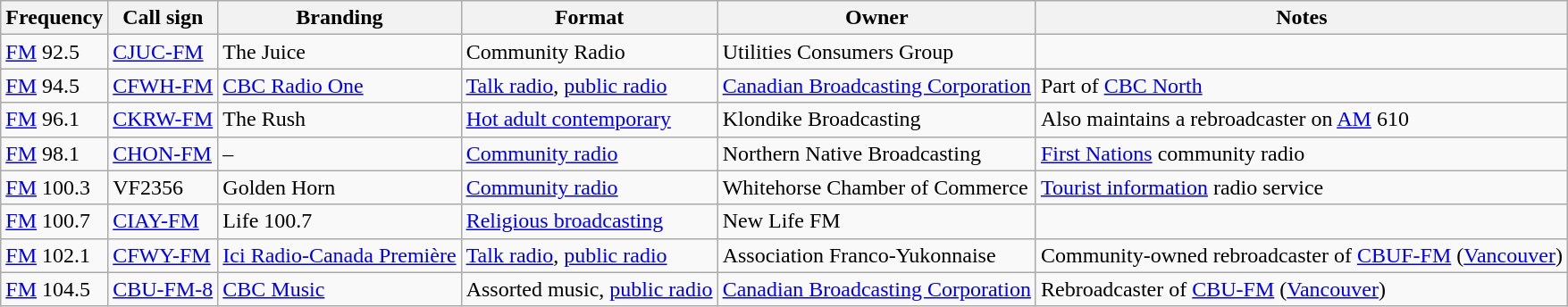<table class="wikitable sortable">
<tr>
<th>Frequency</th>
<th>Call sign</th>
<th>Branding</th>
<th>Format</th>
<th>Owner</th>
<th>Notes</th>
</tr>
<tr>
<td><a href='#'>FM</a> 92.5</td>
<td><a href='#'>CJUC-FM</a></td>
<td>The Juice</td>
<td>Community Radio</td>
<td>Utilities Consumers Group</td>
</tr>
<tr>
<td><a href='#'>FM</a> 94.5</td>
<td><a href='#'>CFWH-FM</a></td>
<td><a href='#'>CBC Radio One</a></td>
<td><a href='#'>Talk radio</a>, <a href='#'>public radio</a></td>
<td><a href='#'>Canadian Broadcasting Corporation</a></td>
<td>Part of <a href='#'>CBC North</a></td>
</tr>
<tr>
<td><a href='#'>FM</a> 96.1</td>
<td><a href='#'>CKRW-FM</a></td>
<td>The Rush</td>
<td><a href='#'>Hot adult contemporary</a></td>
<td>Klondike Broadcasting</td>
<td>Also maintains a rebroadcaster on <a href='#'>AM</a> 610</td>
</tr>
<tr>
<td><a href='#'>FM</a> 98.1</td>
<td><a href='#'>CHON-FM</a></td>
<td>–</td>
<td><a href='#'>Community radio</a></td>
<td>Northern Native Broadcasting</td>
<td><a href='#'>First Nations</a> community radio</td>
</tr>
<tr>
<td><a href='#'>FM</a> 100.3</td>
<td>VF2356</td>
<td>Golden Horn</td>
<td><a href='#'>Community radio</a></td>
<td>Whitehorse Chamber of Commerce</td>
<td><a href='#'>Tourist information</a> radio service</td>
</tr>
<tr>
<td><a href='#'>FM</a> 100.7</td>
<td><a href='#'>CIAY-FM</a></td>
<td>Life 100.7</td>
<td><a href='#'>Religious broadcasting</a></td>
<td>New Life FM</td>
<td></td>
</tr>
<tr>
<td><a href='#'>FM</a> 102.1</td>
<td><a href='#'>CFWY-FM</a></td>
<td><a href='#'>Ici Radio-Canada Première</a></td>
<td><a href='#'>Talk radio</a>, <a href='#'>public radio</a></td>
<td>Association Franco-Yukonnaise</td>
<td>Community-owned rebroadcaster of <a href='#'>CBUF-FM</a> (<a href='#'>Vancouver</a>)</td>
</tr>
<tr>
<td><a href='#'>FM</a> 104.5</td>
<td><a href='#'>CBU-FM-8</a></td>
<td><a href='#'>CBC Music</a></td>
<td>Assorted music, <a href='#'>public radio</a></td>
<td><a href='#'>Canadian Broadcasting Corporation</a></td>
<td>Rebroadcaster of <a href='#'>CBU-FM</a> (<a href='#'>Vancouver</a>)</td>
</tr>
</table>
